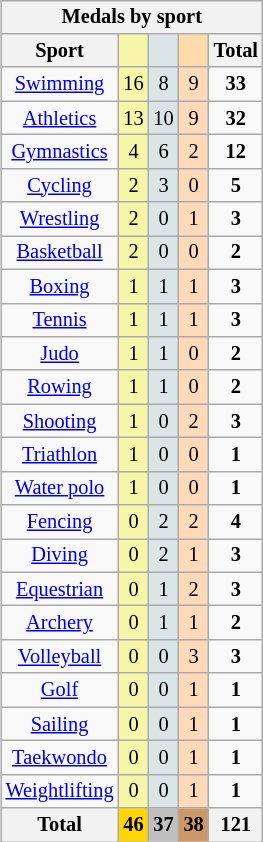<table class=wikitable style=font-size:85%;float:right;text-align:center>
<tr>
<th colspan=7>Medals by sport</th>
</tr>
<tr>
<th>Sport</th>
<td bgcolor=F7F6A8></td>
<td bgcolor=DCE5E5></td>
<td bgcolor=FFDBA9></td>
<th>Total</th>
</tr>
<tr>
<td><a href='#'>Swimming</a></td>
<td bgcolor=F7F6A8>16</td>
<td bgcolor=DCE5E5>8</td>
<td bgcolor=FFDAB9>9</td>
<td><strong>33</strong></td>
</tr>
<tr>
<td><a href='#'>Athletics</a></td>
<td bgcolor=F7F6A8>13</td>
<td bgcolor=DCE5E5>10</td>
<td bgcolor=FFDAB9>9</td>
<td><strong>32</strong></td>
</tr>
<tr>
<td><a href='#'>Gymnastics</a></td>
<td bgcolor=F7F6A8>4</td>
<td bgcolor=DCE5E5>6</td>
<td bgcolor=FFDAB9>2</td>
<td><strong>12</strong></td>
</tr>
<tr>
<td><a href='#'>Cycling</a></td>
<td bgcolor=F7F6A8>2</td>
<td bgcolor=DCE5E5>3</td>
<td bgcolor=FFDAB9>0</td>
<td><strong>5</strong></td>
</tr>
<tr>
<td><a href='#'>Wrestling</a></td>
<td bgcolor=F7F6A8>2</td>
<td bgcolor=DCE5E5>0</td>
<td bgcolor=FFDAB9>1</td>
<td><strong>3</strong></td>
</tr>
<tr>
<td><a href='#'>Basketball</a></td>
<td bgcolor=F7F6A8>2</td>
<td bgcolor=DCE5E5>0</td>
<td bgcolor=FFDAB9>0</td>
<td><strong>2</strong></td>
</tr>
<tr>
<td><a href='#'>Boxing</a></td>
<td bgcolor=F7F6A8>1</td>
<td bgcolor=DCE5E5>1</td>
<td bgcolor=FFDAB9>1</td>
<td><strong>3</strong></td>
</tr>
<tr>
<td><a href='#'>Tennis</a></td>
<td bgcolor=F7F6A8>1</td>
<td bgcolor=DCE5E5>1</td>
<td bgcolor=FFDAB9>1</td>
<td><strong>3</strong></td>
</tr>
<tr>
<td><a href='#'>Judo</a></td>
<td bgcolor=F7F6A8>1</td>
<td bgcolor=DCE5E5>1</td>
<td bgcolor=FFDAB9>0</td>
<td><strong>2</strong></td>
</tr>
<tr>
<td><a href='#'>Rowing</a></td>
<td bgcolor=F7F6A8>1</td>
<td bgcolor=DCE5E5>1</td>
<td bgcolor=FFDAB9>0</td>
<td><strong>2</strong></td>
</tr>
<tr>
<td><a href='#'>Shooting</a></td>
<td bgcolor=F7F6A8>1</td>
<td bgcolor=DCE5E5>0</td>
<td bgcolor=FFDAB9>2</td>
<td><strong>3</strong></td>
</tr>
<tr>
<td><a href='#'>Triathlon</a></td>
<td bgcolor=F7F6A8>1</td>
<td bgcolor=DCE5E5>0</td>
<td bgcolor=FFDAB9>0</td>
<td><strong>1</strong></td>
</tr>
<tr>
<td><a href='#'>Water polo</a></td>
<td bgcolor=F7F6A8>1</td>
<td bgcolor=DCE5E5>0</td>
<td bgcolor=FFDAB9>0</td>
<td><strong>1</strong></td>
</tr>
<tr>
<td><a href='#'>Fencing</a></td>
<td bgcolor=F7F6A8>0</td>
<td bgcolor=DCE5E5>2</td>
<td bgcolor=FFDAB9>2</td>
<td><strong>4</strong></td>
</tr>
<tr>
<td><a href='#'>Diving</a></td>
<td bgcolor=F7F6A8>0</td>
<td bgcolor=DCE5E5>2</td>
<td bgcolor=FFDAB9>1</td>
<td><strong>3</strong></td>
</tr>
<tr>
<td><a href='#'>Equestrian</a></td>
<td bgcolor=F7F6A8>0</td>
<td bgcolor=DCE5E5>1</td>
<td bgcolor=FFDAB9>2</td>
<td><strong>3</strong></td>
</tr>
<tr>
<td><a href='#'>Archery</a></td>
<td bgcolor=F7F6A8>0</td>
<td bgcolor=DCE5E5>1</td>
<td bgcolor=FFDAB9>1</td>
<td><strong>2</strong></td>
</tr>
<tr>
<td><a href='#'>Volleyball</a></td>
<td bgcolor=F7F6A8>0</td>
<td bgcolor=DCE5E5>0</td>
<td bgcolor=FFDAB9>3</td>
<td><strong>3</strong></td>
</tr>
<tr>
<td><a href='#'>Golf</a></td>
<td bgcolor=F7F6A8>0</td>
<td bgcolor=DCE5E5>0</td>
<td bgcolor=FFDAB9>1</td>
<td><strong>1</strong></td>
</tr>
<tr>
<td><a href='#'>Sailing</a></td>
<td bgcolor=F7F6A8>0</td>
<td bgcolor=DCE5E5>0</td>
<td bgcolor=FFDAB9>1</td>
<td><strong>1</strong></td>
</tr>
<tr>
<td><a href='#'>Taekwondo</a></td>
<td bgcolor=F7F6A8>0</td>
<td bgcolor=DCE5E5>0</td>
<td bgcolor=FFDAB9>1</td>
<td><strong>1</strong></td>
</tr>
<tr>
<td><a href='#'>Weightlifting</a></td>
<td bgcolor=F7F6A8>0</td>
<td bgcolor=DCE5E5>0</td>
<td bgcolor=FFDAB9>1</td>
<td><strong>1</strong></td>
</tr>
<tr>
<th>Total</th>
<th style=background:gold>46</th>
<th style=background:silver>37</th>
<th style=background:#c96>38</th>
<th>121</th>
</tr>
</table>
